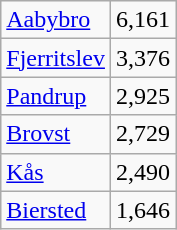<table class="wikitable" style="float:left; margin-right:1em">
<tr>
<td><a href='#'>Aabybro</a></td>
<td align="center">6,161</td>
</tr>
<tr>
<td><a href='#'>Fjerritslev</a></td>
<td align="center">3,376</td>
</tr>
<tr>
<td><a href='#'>Pandrup</a></td>
<td align="center">2,925</td>
</tr>
<tr>
<td><a href='#'>Brovst</a></td>
<td align="center">2,729</td>
</tr>
<tr>
<td><a href='#'>Kås</a></td>
<td align="center">2,490</td>
</tr>
<tr>
<td><a href='#'>Biersted</a></td>
<td align="center">1,646</td>
</tr>
</table>
